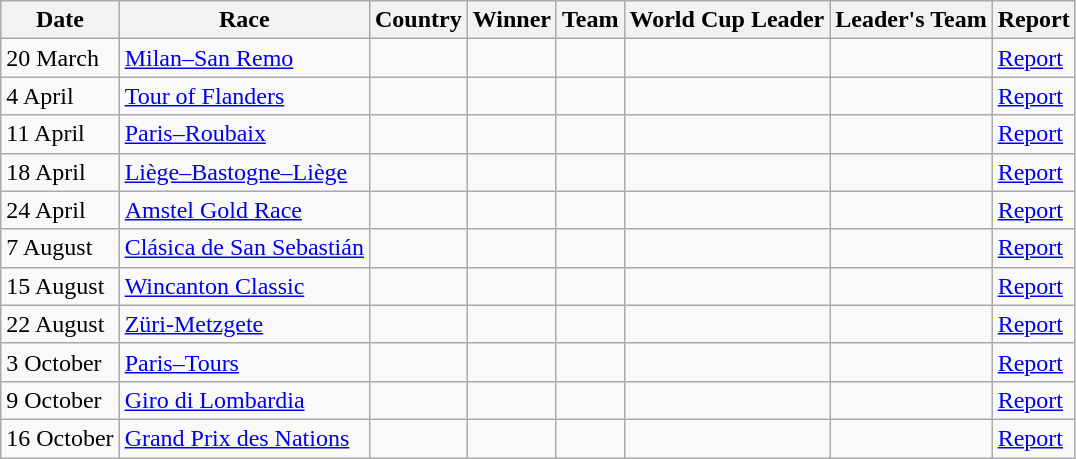<table class="wikitable">
<tr>
<th>Date</th>
<th>Race</th>
<th>Country</th>
<th>Winner</th>
<th>Team</th>
<th>World Cup Leader </th>
<th>Leader's Team</th>
<th>Report</th>
</tr>
<tr>
<td>20 March</td>
<td><a href='#'>Milan–San Remo</a></td>
<td></td>
<td></td>
<td></td>
<td></td>
<td></td>
<td><a href='#'>Report</a></td>
</tr>
<tr>
<td>4 April</td>
<td><a href='#'>Tour of Flanders</a></td>
<td></td>
<td></td>
<td></td>
<td></td>
<td></td>
<td><a href='#'>Report</a></td>
</tr>
<tr>
<td>11 April</td>
<td><a href='#'>Paris–Roubaix</a></td>
<td></td>
<td></td>
<td></td>
<td></td>
<td></td>
<td><a href='#'>Report</a></td>
</tr>
<tr>
<td>18 April</td>
<td><a href='#'>Liège–Bastogne–Liège</a></td>
<td></td>
<td></td>
<td></td>
<td></td>
<td></td>
<td><a href='#'>Report</a></td>
</tr>
<tr>
<td>24 April</td>
<td><a href='#'>Amstel Gold Race</a></td>
<td></td>
<td></td>
<td></td>
<td></td>
<td></td>
<td><a href='#'>Report</a></td>
</tr>
<tr>
<td>7 August</td>
<td><a href='#'>Clásica de San Sebastián</a></td>
<td></td>
<td></td>
<td></td>
<td></td>
<td></td>
<td><a href='#'>Report</a></td>
</tr>
<tr>
<td>15 August</td>
<td><a href='#'>Wincanton Classic</a></td>
<td></td>
<td></td>
<td></td>
<td></td>
<td></td>
<td><a href='#'>Report</a></td>
</tr>
<tr>
<td>22 August</td>
<td><a href='#'>Züri-Metzgete</a></td>
<td></td>
<td></td>
<td></td>
<td></td>
<td></td>
<td><a href='#'>Report</a></td>
</tr>
<tr>
<td>3 October</td>
<td><a href='#'>Paris–Tours</a></td>
<td></td>
<td></td>
<td></td>
<td></td>
<td></td>
<td><a href='#'>Report</a></td>
</tr>
<tr>
<td>9 October</td>
<td><a href='#'>Giro di Lombardia</a></td>
<td></td>
<td></td>
<td></td>
<td></td>
<td></td>
<td><a href='#'>Report</a></td>
</tr>
<tr>
<td>16 October</td>
<td><a href='#'>Grand Prix des Nations</a></td>
<td></td>
<td></td>
<td></td>
<td></td>
<td></td>
<td><a href='#'>Report</a></td>
</tr>
</table>
